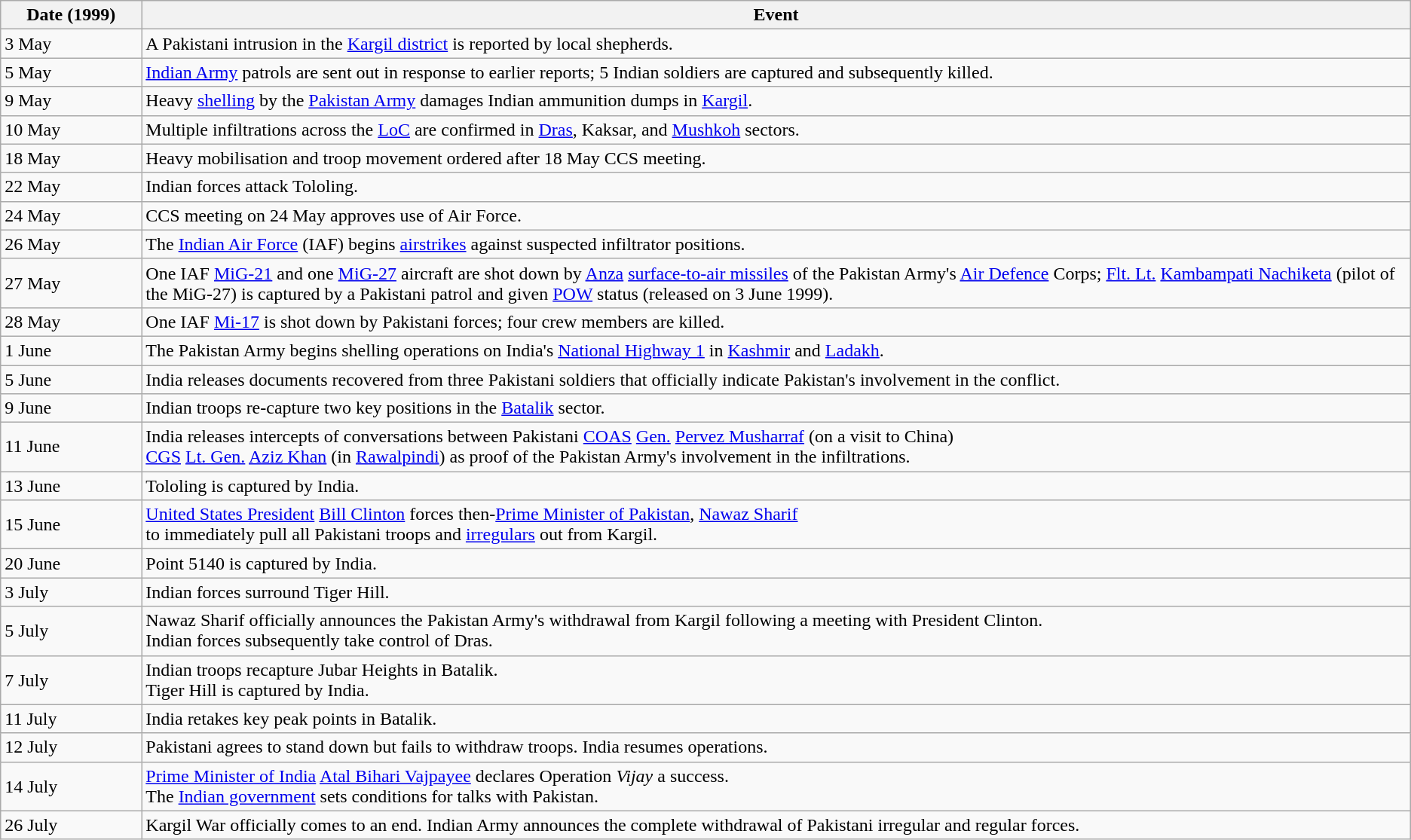<table class="wikitable">
<tr>
<th style="width:10%;"><strong>Date (1999)</strong></th>
<th style="width:90%; text-align:center;"><strong>Event</strong></th>
</tr>
<tr>
<td>3 May</td>
<td>A Pakistani intrusion in the <a href='#'>Kargil district</a> is reported by local shepherds.</td>
</tr>
<tr>
<td>5 May</td>
<td><a href='#'>Indian Army</a> patrols are sent out in response to earlier reports; 5 Indian soldiers are captured and subsequently killed.</td>
</tr>
<tr>
<td>9 May</td>
<td>Heavy <a href='#'>shelling</a> by the <a href='#'>Pakistan Army</a> damages Indian ammunition dumps in <a href='#'>Kargil</a>.</td>
</tr>
<tr>
<td>10 May</td>
<td>Multiple infiltrations across the <a href='#'>LoC</a> are confirmed in <a href='#'>Dras</a>, Kaksar, and <a href='#'>Mushkoh</a> sectors.</td>
</tr>
<tr>
<td>18 May</td>
<td>Heavy mobilisation and troop movement ordered after 18 May CCS meeting.</td>
</tr>
<tr>
<td>22 May</td>
<td>Indian forces attack Tololing.</td>
</tr>
<tr>
<td>24 May</td>
<td>CCS meeting on 24 May approves use of Air Force.</td>
</tr>
<tr>
<td>26 May</td>
<td>The <a href='#'>Indian Air Force</a> (IAF) begins <a href='#'>airstrikes</a> against suspected infiltrator positions.</td>
</tr>
<tr>
<td>27 May</td>
<td>One IAF <a href='#'>MiG-21</a> and one <a href='#'>MiG-27</a> aircraft are shot down by <a href='#'>Anza</a> <a href='#'>surface-to-air missiles</a> of the Pakistan Army's <a href='#'>Air Defence</a> Corps; <a href='#'>Flt. Lt.</a> <a href='#'>Kambampati Nachiketa</a> (pilot of the MiG-27) is captured by a Pakistani patrol and given <a href='#'>POW</a> status (released on 3 June 1999).</td>
</tr>
<tr>
<td>28 May</td>
<td>One IAF <a href='#'>Mi-17</a> is shot down by Pakistani forces; four crew members are killed.</td>
</tr>
<tr>
<td>1 June</td>
<td>The Pakistan Army begins shelling operations on India's <a href='#'>National Highway 1</a> in <a href='#'>Kashmir</a> and <a href='#'>Ladakh</a>.</td>
</tr>
<tr>
<td>5 June</td>
<td>India releases documents recovered from three Pakistani soldiers that officially indicate Pakistan's involvement in the conflict.</td>
</tr>
<tr>
<td>9 June</td>
<td>Indian troops re-capture two key positions in the <a href='#'>Batalik</a> sector.</td>
</tr>
<tr>
<td>11 June</td>
<td>India releases intercepts of conversations between Pakistani <a href='#'>COAS</a> <a href='#'>Gen.</a> <a href='#'>Pervez Musharraf</a> (on a visit to China)<br><a href='#'>CGS</a> <a href='#'>Lt. Gen.</a> <a href='#'>Aziz Khan</a> (in <a href='#'>Rawalpindi</a>) as proof of the Pakistan Army's involvement in the infiltrations.</td>
</tr>
<tr>
<td>13 June</td>
<td>Tololing is captured by India.</td>
</tr>
<tr>
<td>15 June</td>
<td><a href='#'>United States President</a> <a href='#'>Bill Clinton</a> forces then-<a href='#'>Prime Minister of Pakistan</a>, <a href='#'>Nawaz Sharif</a><br>to immediately pull all Pakistani troops and <a href='#'>irregulars</a> out from Kargil.</td>
</tr>
<tr>
<td>20 June</td>
<td>Point 5140 is captured by India.</td>
</tr>
<tr>
<td>3 July</td>
<td>Indian forces surround Tiger Hill.</td>
</tr>
<tr>
<td>5 July</td>
<td>Nawaz Sharif officially announces the Pakistan Army's withdrawal from Kargil following a meeting with President Clinton.<br>Indian forces subsequently take control of Dras.</td>
</tr>
<tr>
<td>7 July</td>
<td>Indian troops recapture Jubar Heights in Batalik.<br>Tiger Hill is captured by India.</td>
</tr>
<tr>
<td>11 July</td>
<td>India retakes key peak points in Batalik.</td>
</tr>
<tr>
<td>12 July</td>
<td>Pakistani agrees to stand down but fails to withdraw troops. India resumes operations.</td>
</tr>
<tr>
<td>14 July</td>
<td><a href='#'>Prime Minister of India</a> <a href='#'>Atal Bihari Vajpayee</a> declares Operation <em>Vijay</em> a success.<br>The <a href='#'>Indian government</a> sets conditions for talks with Pakistan.</td>
</tr>
<tr>
<td>26 July</td>
<td>Kargil War officially comes to an end. Indian Army announces the complete withdrawal of Pakistani irregular and regular forces.</td>
</tr>
</table>
